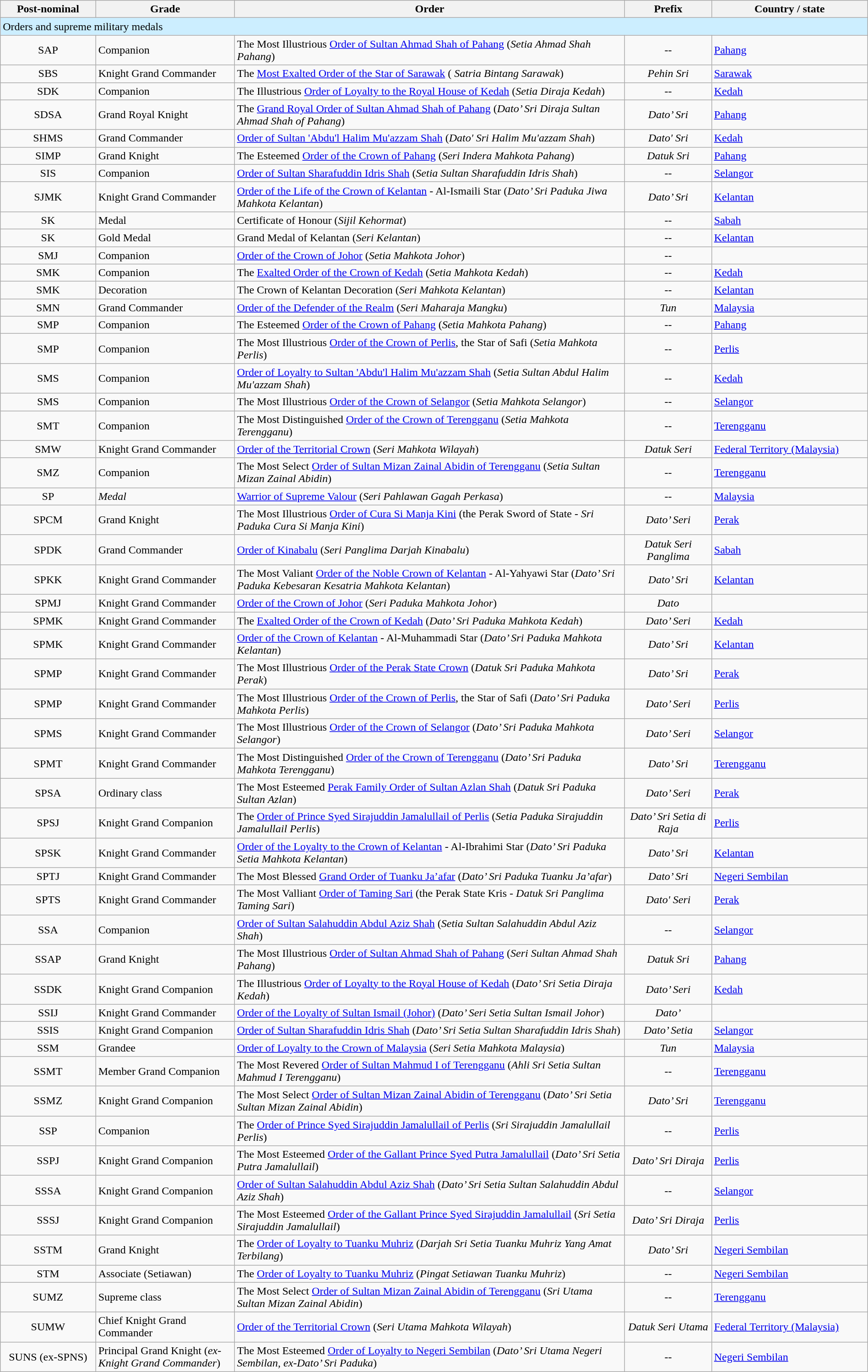<table class="wikitable" width=100%>
<tr>
<th width=11%>Post-nominal</th>
<th width=16%>Grade</th>
<th>Order</th>
<th width=10%>Prefix</th>
<th width=18%>Country / state</th>
</tr>
<tr>
<td colspan=5 style="background-color:#cceeff">Orders and supreme military medals</td>
</tr>
<tr>
<td align=center>SAP</td>
<td>Companion</td>
<td>The Most Illustrious <a href='#'>Order of Sultan Ahmad Shah of Pahang</a> (<em>Setia Ahmad Shah Pahang</em>)</td>
<td align=center>--</td>
<td> <a href='#'>Pahang</a></td>
</tr>
<tr>
<td align=center>SBS</td>
<td>Knight Grand Commander</td>
<td>The <a href='#'>Most Exalted Order of the Star of Sarawak</a> ( <em>Satria Bintang Sarawak</em>)</td>
<td align=center><em>Pehin Sri</em></td>
<td> <a href='#'>Sarawak</a></td>
</tr>
<tr>
<td align=center>SDK</td>
<td>Companion</td>
<td>The Illustrious <a href='#'>Order of Loyalty to the Royal House of Kedah</a> (<em>Setia Diraja Kedah</em>)</td>
<td align=center>--</td>
<td> <a href='#'>Kedah</a></td>
</tr>
<tr>
<td align=center>SDSA</td>
<td>Grand Royal Knight</td>
<td>The <a href='#'>Grand Royal Order of Sultan Ahmad Shah of Pahang</a> (<em>Dato’ Sri Diraja Sultan Ahmad Shah of Pahang</em>)</td>
<td align=center><em>Dato’ Sri</em></td>
<td> <a href='#'>Pahang</a></td>
</tr>
<tr>
<td align=center>SHMS</td>
<td>Grand Commander</td>
<td><a href='#'>Order of Sultan 'Abdu'l Halim Mu'azzam Shah</a> (<em>Dato' Sri Halim Mu'azzam Shah</em>)</td>
<td align=center><em>Dato' Sri</em></td>
<td> <a href='#'>Kedah</a></td>
</tr>
<tr>
<td align=center>SIMP</td>
<td>Grand Knight</td>
<td>The Esteemed <a href='#'>Order of the Crown of Pahang</a> (<em>Seri Indera Mahkota Pahang</em>)</td>
<td align=center><em>Datuk Sri</em></td>
<td> <a href='#'>Pahang</a></td>
</tr>
<tr>
<td align=center>SIS</td>
<td>Companion</td>
<td><a href='#'>Order of Sultan Sharafuddin Idris Shah</a> (<em>Setia Sultan Sharafuddin Idris Shah</em>)</td>
<td align=center>--</td>
<td> <a href='#'>Selangor</a></td>
</tr>
<tr>
<td align=center>SJMK</td>
<td>Knight Grand Commander</td>
<td><a href='#'>Order of the Life of the Crown of Kelantan</a> - Al-Ismaili Star (<em>Dato’ Sri Paduka Jiwa Mahkota Kelantan</em>)</td>
<td align=center><em>Dato’ Sri</em></td>
<td> <a href='#'>Kelantan</a></td>
</tr>
<tr>
<td align=center>SK</td>
<td>Medal</td>
<td>Certificate of Honour (<em>Sijil Kehormat</em>)</td>
<td align=center>--</td>
<td> <a href='#'>Sabah</a></td>
</tr>
<tr>
<td align=center>SK</td>
<td>Gold Medal</td>
<td>Grand Medal of Kelantan (<em>Seri Kelantan</em>)</td>
<td align=center>--</td>
<td> <a href='#'>Kelantan</a></td>
</tr>
<tr>
<td align=center>SMJ</td>
<td>Companion</td>
<td><a href='#'>Order of the Crown of Johor</a> (<em>Setia Mahkota Johor</em>)</td>
<td align=center>--</td>
<td></td>
</tr>
<tr>
<td align=center>SMK</td>
<td>Companion</td>
<td>The <a href='#'>Exalted Order of the Crown of Kedah</a> (<em>Setia Mahkota Kedah</em>)</td>
<td align=center>--</td>
<td> <a href='#'>Kedah</a></td>
</tr>
<tr>
<td align=center>SMK</td>
<td>Decoration</td>
<td>The Crown of Kelantan Decoration (<em>Seri Mahkota Kelantan</em>)</td>
<td align=center>--</td>
<td> <a href='#'>Kelantan</a></td>
</tr>
<tr>
<td align=center>SMN</td>
<td>Grand Commander</td>
<td><a href='#'>Order of the Defender of the Realm</a> (<em>Seri Maharaja Mangku</em>)</td>
<td align=center><em>Tun</em></td>
<td> <a href='#'>Malaysia</a></td>
</tr>
<tr>
<td align=center>SMP</td>
<td>Companion</td>
<td>The Esteemed <a href='#'>Order of the Crown of Pahang</a> (<em>Setia Mahkota Pahang</em>)</td>
<td align=center>--</td>
<td> <a href='#'>Pahang</a></td>
</tr>
<tr>
<td align=center>SMP</td>
<td>Companion</td>
<td>The Most Illustrious <a href='#'>Order of the Crown of Perlis</a>, the Star of Safi (<em>Setia Mahkota Perlis</em>)</td>
<td align=center>--</td>
<td> <a href='#'>Perlis</a></td>
</tr>
<tr>
<td align=center>SMS</td>
<td>Companion</td>
<td><a href='#'>Order of Loyalty to Sultan 'Abdu'l Halim Mu'azzam Shah</a> (<em>Setia Sultan Abdul Halim Mu'azzam Shah</em>)</td>
<td align=center>--</td>
<td> <a href='#'>Kedah</a></td>
</tr>
<tr>
<td align=center>SMS</td>
<td>Companion</td>
<td>The Most Illustrious <a href='#'>Order of the Crown of Selangor</a> (<em>Setia Mahkota Selangor</em>)</td>
<td align=center>--</td>
<td> <a href='#'>Selangor</a></td>
</tr>
<tr>
<td align=center>SMT</td>
<td>Companion</td>
<td>The Most Distinguished <a href='#'>Order of the Crown of Terengganu</a> (<em>Setia Mahkota Terengganu</em>)</td>
<td align=center>--</td>
<td> <a href='#'>Terengganu</a></td>
</tr>
<tr>
<td align=center>SMW</td>
<td>Knight Grand Commander</td>
<td><a href='#'>Order of the Territorial Crown</a> (<em>Seri Mahkota Wilayah</em>)</td>
<td align=center><em>Datuk Seri</em></td>
<td> <a href='#'>Federal Territory (Malaysia)</a></td>
</tr>
<tr>
<td align=center>SMZ</td>
<td>Companion</td>
<td>The Most Select <a href='#'>Order of Sultan Mizan Zainal Abidin of Terengganu</a> (<em>Setia Sultan Mizan Zainal Abidin</em>)</td>
<td align=center>--</td>
<td> <a href='#'>Terengganu</a></td>
</tr>
<tr>
<td align=center>SP</td>
<td><em>Medal</em></td>
<td><a href='#'>Warrior of Supreme Valour</a> (<em>Seri Pahlawan Gagah Perkasa</em>)</td>
<td align=center>--</td>
<td> <a href='#'>Malaysia</a></td>
</tr>
<tr>
<td align=center>SPCM</td>
<td>Grand Knight</td>
<td>The Most Illustrious <a href='#'>Order of Cura Si Manja Kini</a> (the Perak Sword of State - <em>Sri Paduka Cura Si Manja Kini</em>)</td>
<td align=center><em>Dato’ Seri</em></td>
<td> <a href='#'>Perak</a></td>
</tr>
<tr>
<td align=center>SPDK</td>
<td>Grand Commander</td>
<td><a href='#'>Order of Kinabalu</a> (<em>Seri Panglima Darjah Kinabalu</em>)</td>
<td align=center><em>Datuk Seri Panglima</em></td>
<td> <a href='#'>Sabah</a></td>
</tr>
<tr>
<td align=center>SPKK</td>
<td>Knight Grand Commander</td>
<td>The Most Valiant <a href='#'>Order of the Noble Crown of Kelantan</a> - Al-Yahyawi Star (<em>Dato’ Sri Paduka Kebesaran Kesatria Mahkota Kelantan</em>)</td>
<td align=center><em>Dato’ Sri</em></td>
<td> <a href='#'>Kelantan</a></td>
</tr>
<tr>
<td align=center>SPMJ</td>
<td>Knight Grand Commander</td>
<td><a href='#'>Order of the Crown of Johor</a> (<em>Seri Paduka Mahkota Johor</em>)</td>
<td align=center><em>Dato</em></td>
<td></td>
</tr>
<tr>
<td align=center>SPMK</td>
<td>Knight Grand Commander</td>
<td>The <a href='#'>Exalted Order of the Crown of Kedah</a> (<em>Dato’ Sri Paduka Mahkota Kedah</em>)</td>
<td align=center><em>Dato’ Seri</em></td>
<td> <a href='#'>Kedah</a></td>
</tr>
<tr>
<td align=center>SPMK</td>
<td>Knight Grand Commander</td>
<td><a href='#'>Order of the Crown of Kelantan</a> - Al-Muhammadi Star (<em>Dato’ Sri Paduka Mahkota Kelantan</em>)</td>
<td align=center><em>Dato’ Sri</em></td>
<td> <a href='#'>Kelantan</a></td>
</tr>
<tr>
<td align=center>SPMP</td>
<td>Knight Grand Commander</td>
<td>The Most Illustrious <a href='#'>Order of the Perak State Crown</a> (<em>Datuk Sri Paduka Mahkota Perak</em>)</td>
<td align=center><em>Dato’ Sri</em></td>
<td> <a href='#'>Perak</a></td>
</tr>
<tr>
<td align=center>SPMP</td>
<td>Knight Grand Commander</td>
<td>The Most Illustrious <a href='#'>Order of the Crown of Perlis</a>, the Star of Safi (<em>Dato’ Sri Paduka Mahkota Perlis</em>)</td>
<td align=center><em>Dato’ Seri</em></td>
<td> <a href='#'>Perlis</a></td>
</tr>
<tr>
<td align=center>SPMS</td>
<td>Knight Grand Commander</td>
<td>The Most Illustrious <a href='#'>Order of the Crown of Selangor</a> (<em>Dato’ Sri Paduka Mahkota Selangor</em>)</td>
<td align=center><em>Dato’ Seri</em></td>
<td> <a href='#'>Selangor</a></td>
</tr>
<tr>
<td align=center>SPMT</td>
<td>Knight Grand Commander</td>
<td>The Most Distinguished <a href='#'>Order of the Crown of Terengganu</a> (<em>Dato’ Sri Paduka Mahkota Terengganu</em>)</td>
<td align=center><em>Dato’ Sri</em></td>
<td> <a href='#'>Terengganu</a></td>
</tr>
<tr>
<td align=center>SPSA</td>
<td>Ordinary class</td>
<td>The Most Esteemed <a href='#'>Perak Family Order of Sultan Azlan Shah</a> (<em>Datuk Sri Paduka Sultan Azlan</em>)</td>
<td align=center><em>Dato’ Seri</em></td>
<td> <a href='#'>Perak</a></td>
</tr>
<tr>
<td align=center>SPSJ</td>
<td>Knight Grand Companion</td>
<td>The <a href='#'>Order of Prince Syed Sirajuddin Jamalullail of Perlis</a> (<em>Setia Paduka Sirajuddin Jamalullail Perlis</em>)</td>
<td align=center><em>Dato’ Sri Setia di Raja</em></td>
<td> <a href='#'>Perlis</a></td>
</tr>
<tr>
<td align=center>SPSK</td>
<td>Knight Grand Commander</td>
<td><a href='#'>Order of the Loyalty to the Crown of Kelantan</a> - Al-Ibrahimi Star (<em>Dato’ Sri Paduka Setia Mahkota Kelantan</em>)</td>
<td align=center><em>Dato’ Sri</em></td>
<td> <a href='#'>Kelantan</a></td>
</tr>
<tr>
<td align=center>SPTJ</td>
<td>Knight Grand Commander</td>
<td>The Most Blessed <a href='#'>Grand Order of Tuanku Ja’afar</a> (<em>Dato’ Sri Paduka Tuanku Ja’afar</em>)</td>
<td align=center><em>Dato’ Sri</em></td>
<td> <a href='#'>Negeri Sembilan</a></td>
</tr>
<tr>
<td align=center>SPTS</td>
<td>Knight Grand Commander</td>
<td>The Most Valliant <a href='#'>Order of Taming Sari</a> (the Perak State Kris - <em>Datuk Sri Panglima Taming Sari</em>)</td>
<td align=center><em>Dato' Seri</em></td>
<td> <a href='#'>Perak</a></td>
</tr>
<tr>
<td align=center>SSA</td>
<td>Companion</td>
<td><a href='#'>Order of Sultan Salahuddin Abdul Aziz Shah</a> (<em>Setia Sultan Salahuddin Abdul Aziz Shah</em>)</td>
<td align=center>--</td>
<td> <a href='#'>Selangor</a></td>
</tr>
<tr>
<td align=center>SSAP</td>
<td>Grand Knight</td>
<td>The Most Illustrious <a href='#'>Order of Sultan Ahmad Shah of Pahang</a> (<em>Seri Sultan Ahmad Shah Pahang</em>)</td>
<td align=center><em>Datuk Sri</em></td>
<td> <a href='#'>Pahang</a></td>
</tr>
<tr>
<td align=center>SSDK</td>
<td>Knight Grand Companion</td>
<td>The Illustrious <a href='#'>Order of Loyalty to the Royal House of Kedah</a> (<em>Dato’ Sri Setia Diraja Kedah</em>)</td>
<td align=center><em>Dato’ Seri</em></td>
<td> <a href='#'>Kedah</a></td>
</tr>
<tr>
<td align=center>SSIJ</td>
<td>Knight Grand Commander</td>
<td><a href='#'>Order of the Loyalty of Sultan Ismail (Johor)</a> (<em>Dato’ Seri Setia Sultan Ismail Johor</em>)</td>
<td align=center><em>Dato’</em></td>
<td></td>
</tr>
<tr>
<td align=center>SSIS</td>
<td>Knight Grand Companion</td>
<td><a href='#'>Order of Sultan Sharafuddin Idris Shah</a> (<em>Dato’ Sri Setia Sultan Sharafuddin Idris Shah</em>)</td>
<td align=center><em>Dato’ Setia</em></td>
<td> <a href='#'>Selangor</a></td>
</tr>
<tr>
<td align=center>SSM</td>
<td>Grandee</td>
<td><a href='#'>Order of Loyalty to the Crown of Malaysia</a> (<em>Seri Setia Mahkota Malaysia</em>)</td>
<td align=center><em>Tun</em></td>
<td> <a href='#'>Malaysia</a></td>
</tr>
<tr>
<td align=center>SSMT</td>
<td>Member Grand Companion</td>
<td>The Most Revered <a href='#'>Order of Sultan Mahmud I of Terengganu</a> (<em>Ahli Sri Setia Sultan Mahmud I Terengganu</em>)</td>
<td align=center>--</td>
<td> <a href='#'>Terengganu</a></td>
</tr>
<tr>
<td align=center>SSMZ</td>
<td>Knight Grand Companion</td>
<td>The Most Select <a href='#'>Order of Sultan Mizan Zainal Abidin of Terengganu</a> (<em>Dato’ Sri Setia Sultan Mizan Zainal Abidin</em>)</td>
<td align=center><em>Dato’ Sri</em></td>
<td> <a href='#'>Terengganu</a></td>
</tr>
<tr>
<td align=center>SSP</td>
<td>Companion</td>
<td>The <a href='#'>Order of Prince Syed Sirajuddin Jamalullail of Perlis</a> (<em>Sri Sirajuddin Jamalullail Perlis</em>)</td>
<td align=center>--</td>
<td> <a href='#'>Perlis</a></td>
</tr>
<tr>
<td align=center>SSPJ</td>
<td>Knight Grand Companion</td>
<td>The Most Esteemed <a href='#'>Order of the Gallant Prince Syed Putra Jamalullail</a> (<em>Dato’ Sri Setia Putra Jamalullail</em>)</td>
<td align=center><em>Dato’ Sri Diraja</em></td>
<td> <a href='#'>Perlis</a></td>
</tr>
<tr>
<td align=center>SSSA</td>
<td>Knight Grand Companion</td>
<td><a href='#'>Order of Sultan Salahuddin Abdul Aziz Shah</a> (<em>Dato’ Sri Setia Sultan Salahuddin Abdul Aziz Shah</em>)</td>
<td align=center>--</td>
<td> <a href='#'>Selangor</a></td>
</tr>
<tr>
<td align=center>SSSJ</td>
<td>Knight Grand Companion</td>
<td>The Most Esteemed <a href='#'>Order of the Gallant Prince Syed Sirajuddin Jamalullail</a> (<em>Sri Setia Sirajuddin Jamalullail</em>)</td>
<td align=center><em>Dato’ Sri Diraja</em></td>
<td> <a href='#'>Perlis</a></td>
</tr>
<tr>
<td align=center>SSTM</td>
<td>Grand Knight</td>
<td>The <a href='#'>Order of Loyalty to Tuanku Muhriz</a> (<em>Darjah Sri Setia Tuanku Muhriz Yang Amat Terbilang</em>)</td>
<td align=center><em>Dato’ Sri</em></td>
<td> <a href='#'>Negeri Sembilan</a></td>
</tr>
<tr>
<td align=center>STM</td>
<td>Associate (Setiawan)</td>
<td>The <a href='#'>Order of Loyalty to Tuanku Muhriz</a> (<em>Pingat Setiawan Tuanku Muhriz</em>)</td>
<td align=center>--</td>
<td> <a href='#'>Negeri Sembilan</a></td>
</tr>
<tr>
<td align=center>SUMZ</td>
<td>Supreme class</td>
<td>The Most Select <a href='#'>Order of Sultan Mizan Zainal Abidin of Terengganu</a> (<em>Sri Utama Sultan Mizan Zainal Abidin</em>)</td>
<td align=center>--</td>
<td> <a href='#'>Terengganu</a></td>
</tr>
<tr>
<td align=center>SUMW</td>
<td>Chief Knight Grand Commander</td>
<td><a href='#'>Order of the Territorial Crown</a> (<em>Seri Utama Mahkota Wilayah</em>)</td>
<td align=center><em>Datuk Seri Utama</em></td>
<td> <a href='#'>Federal Territory (Malaysia)</a></td>
</tr>
<tr>
<td align=center>SUNS (ex-SPNS)</td>
<td>Principal Grand Knight (<em>ex-Knight Grand Commander</em>)</td>
<td>The Most Esteemed <a href='#'>Order of Loyalty to Negeri Sembilan</a> (<em>Dato’ Sri Utama Negeri Sembilan, ex-Dato’ Sri Paduka</em>)</td>
<td align=center>--</td>
<td> <a href='#'>Negeri Sembilan</a></td>
</tr>
</table>
